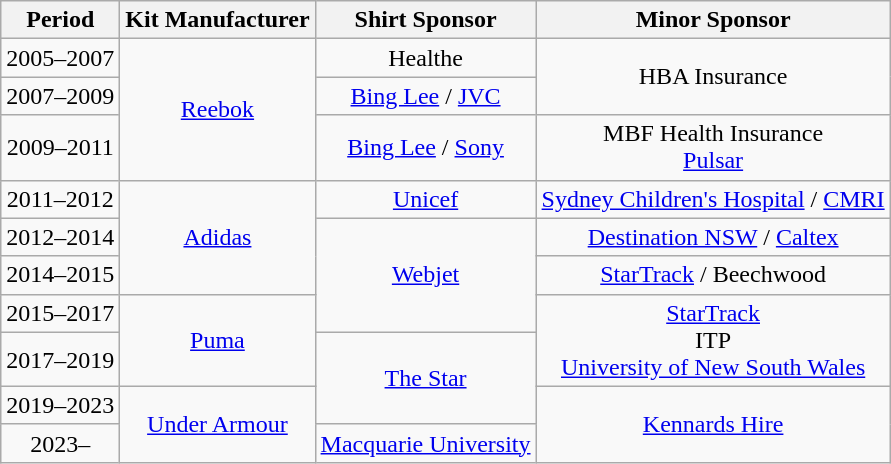<table class="wikitable" style="text-align:center;margin-left:1em;">
<tr>
<th>Period</th>
<th>Kit Manufacturer</th>
<th>Shirt Sponsor</th>
<th>Minor Sponsor</th>
</tr>
<tr>
<td>2005–2007</td>
<td rowspan=3><a href='#'>Reebok</a></td>
<td>Healthe</td>
<td rowspan=2>HBA Insurance</td>
</tr>
<tr>
<td>2007–2009</td>
<td><a href='#'>Bing Lee</a> / <a href='#'>JVC</a></td>
</tr>
<tr>
<td>2009–2011</td>
<td><a href='#'>Bing Lee</a> / <a href='#'>Sony</a></td>
<td>MBF Health Insurance<br><a href='#'>Pulsar</a></td>
</tr>
<tr>
<td>2011–2012</td>
<td rowspan=3><a href='#'>Adidas</a></td>
<td><a href='#'>Unicef</a></td>
<td><a href='#'>Sydney Children's Hospital</a> / <a href='#'>CMRI</a></td>
</tr>
<tr>
<td>2012–2014</td>
<td rowspan=3><a href='#'>Webjet</a></td>
<td><a href='#'>Destination NSW</a> / <a href='#'>Caltex</a></td>
</tr>
<tr>
<td>2014–2015</td>
<td><a href='#'>StarTrack</a> / Beechwood</td>
</tr>
<tr>
<td>2015–2017</td>
<td rowspan=2><a href='#'>Puma</a></td>
<td rowspan=2><a href='#'>StarTrack</a> <br> ITP <br> <a href='#'>University of New South Wales</a></td>
</tr>
<tr>
<td>2017–2019</td>
<td rowspan="2"><a href='#'>The Star</a></td>
</tr>
<tr>
<td>2019–2023</td>
<td rowspan="2"><a href='#'>Under Armour</a></td>
<td rowspan="2"><a href='#'>Kennards Hire</a></td>
</tr>
<tr>
<td>2023–</td>
<td rowspan="1"><a href='#'>Macquarie University</a></td>
</tr>
</table>
